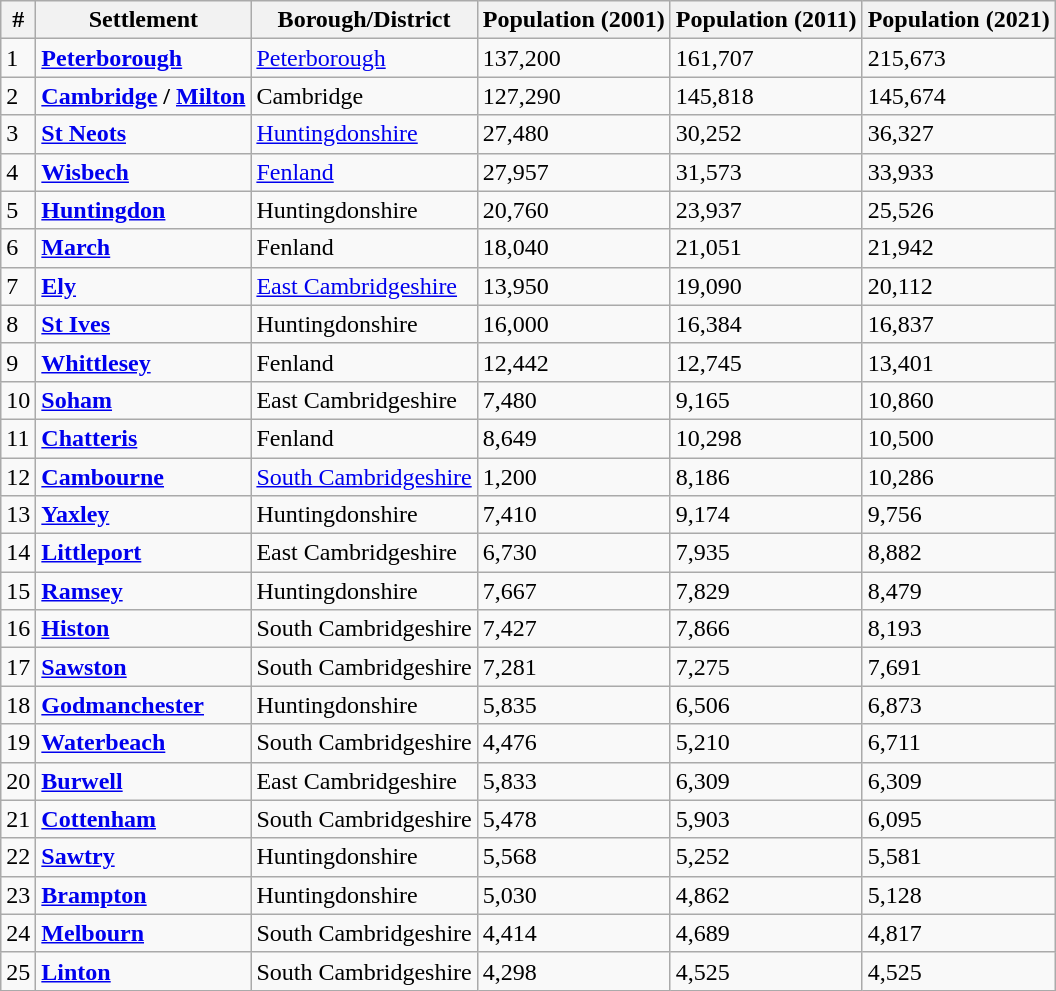<table class="wikitable sortable">
<tr>
<th>#</th>
<th>Settlement</th>
<th>Borough/District</th>
<th>Population (2001)</th>
<th><strong>Population (2011)</strong></th>
<th>Population (2021)</th>
</tr>
<tr>
<td>1</td>
<td><strong><a href='#'>Peterborough</a></strong></td>
<td><a href='#'>Peterborough</a></td>
<td>137,200</td>
<td>161,707</td>
<td>215,673</td>
</tr>
<tr>
<td>2</td>
<td><strong><a href='#'>Cambridge</a> / <a href='#'>Milton</a></strong></td>
<td>Cambridge</td>
<td>127,290</td>
<td>145,818</td>
<td>145,674</td>
</tr>
<tr>
<td>3</td>
<td><strong><a href='#'>St Neots</a></strong></td>
<td><a href='#'>Huntingdonshire</a></td>
<td>27,480</td>
<td>30,252</td>
<td>36,327</td>
</tr>
<tr>
<td>4</td>
<td><strong><a href='#'>Wisbech</a></strong></td>
<td><a href='#'>Fenland</a></td>
<td>27,957</td>
<td>31,573</td>
<td>33,933</td>
</tr>
<tr>
<td>5</td>
<td><strong><a href='#'>Huntingdon</a></strong></td>
<td>Huntingdonshire</td>
<td>20,760</td>
<td>23,937</td>
<td>25,526</td>
</tr>
<tr>
<td>6</td>
<td><strong><a href='#'>March</a></strong></td>
<td>Fenland</td>
<td>18,040</td>
<td>21,051</td>
<td>21,942</td>
</tr>
<tr>
<td>7</td>
<td><strong><a href='#'>Ely</a></strong></td>
<td><a href='#'>East Cambridgeshire</a></td>
<td>13,950</td>
<td>19,090</td>
<td>20,112</td>
</tr>
<tr>
<td>8</td>
<td><strong><a href='#'>St Ives</a></strong></td>
<td>Huntingdonshire</td>
<td>16,000</td>
<td>16,384</td>
<td>16,837</td>
</tr>
<tr>
<td>9</td>
<td><strong><a href='#'>Whittlesey</a></strong></td>
<td>Fenland</td>
<td>12,442</td>
<td>12,745</td>
<td>13,401</td>
</tr>
<tr>
<td>10</td>
<td><strong><a href='#'>Soham</a></strong></td>
<td>East Cambridgeshire</td>
<td>7,480</td>
<td>9,165</td>
<td>10,860</td>
</tr>
<tr>
<td>11</td>
<td><strong><a href='#'>Chatteris</a></strong></td>
<td>Fenland</td>
<td>8,649</td>
<td>10,298</td>
<td>10,500</td>
</tr>
<tr>
<td>12</td>
<td><strong><a href='#'>Cambourne</a></strong></td>
<td><a href='#'>South Cambridgeshire</a></td>
<td>1,200</td>
<td>8,186</td>
<td>10,286</td>
</tr>
<tr>
<td>13</td>
<td><strong><a href='#'>Yaxley</a></strong></td>
<td>Huntingdonshire</td>
<td>7,410</td>
<td>9,174</td>
<td>9,756</td>
</tr>
<tr>
<td>14</td>
<td><strong><a href='#'>Littleport</a></strong></td>
<td>East Cambridgeshire</td>
<td>6,730</td>
<td>7,935</td>
<td>8,882</td>
</tr>
<tr>
<td>15</td>
<td><strong><a href='#'>Ramsey</a></strong></td>
<td>Huntingdonshire</td>
<td>7,667</td>
<td>7,829</td>
<td>8,479</td>
</tr>
<tr>
<td>16</td>
<td><strong><a href='#'>Histon</a></strong></td>
<td>South Cambridgeshire</td>
<td>7,427</td>
<td>7,866</td>
<td>8,193</td>
</tr>
<tr>
<td>17</td>
<td><strong><a href='#'>Sawston</a></strong></td>
<td>South Cambridgeshire</td>
<td>7,281</td>
<td>7,275</td>
<td>7,691</td>
</tr>
<tr>
<td>18</td>
<td><strong><a href='#'>Godmanchester</a></strong></td>
<td>Huntingdonshire</td>
<td>5,835</td>
<td>6,506</td>
<td>6,873</td>
</tr>
<tr>
<td>19</td>
<td><strong><a href='#'>Waterbeach</a></strong></td>
<td>South Cambridgeshire</td>
<td>4,476</td>
<td>5,210</td>
<td>6,711</td>
</tr>
<tr>
<td>20</td>
<td><strong><a href='#'>Burwell</a></strong></td>
<td>East Cambridgeshire</td>
<td>5,833</td>
<td>6,309</td>
<td>6,309</td>
</tr>
<tr>
<td>21</td>
<td><strong><a href='#'>Cottenham</a></strong></td>
<td>South Cambridgeshire</td>
<td>5,478</td>
<td>5,903</td>
<td>6,095</td>
</tr>
<tr>
<td>22</td>
<td><strong><a href='#'>Sawtry</a></strong></td>
<td>Huntingdonshire</td>
<td>5,568</td>
<td>5,252</td>
<td>5,581</td>
</tr>
<tr>
<td>23</td>
<td><strong><a href='#'>Brampton</a></strong></td>
<td>Huntingdonshire</td>
<td>5,030</td>
<td>4,862</td>
<td>5,128</td>
</tr>
<tr>
<td>24</td>
<td><strong><a href='#'>Melbourn</a></strong></td>
<td>South Cambridgeshire</td>
<td>4,414</td>
<td>4,689</td>
<td>4,817</td>
</tr>
<tr>
<td>25</td>
<td><strong><a href='#'>Linton</a></strong></td>
<td>South Cambridgeshire</td>
<td>4,298</td>
<td>4,525</td>
<td>4,525</td>
</tr>
</table>
